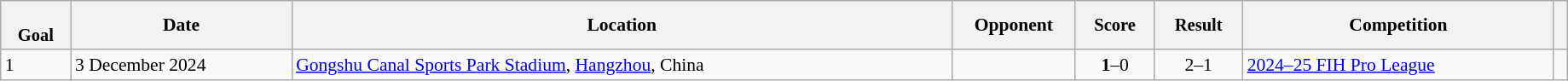<table class="wikitable sortable" style="font-size:90%" width=97%>
<tr>
<th style="font-size:95%;" data-sort-type=number><br>Goal</th>
<th align=center>Date</th>
<th>Location</th>
<th width=90>Opponent</th>
<th data-sort-type="number" style="font-size:95%">Score</th>
<th data-sort-type="number" style="font-size:95%">Result</th>
<th>Competition</th>
<th></th>
</tr>
<tr>
<td>1</td>
<td>3 December 2024</td>
<td><a href='#'>Gongshu Canal Sports Park Stadium</a>, <a href='#'>Hangzhou</a>, China</td>
<td></td>
<td align="center"><strong>1</strong>–0</td>
<td align="center">2–1</td>
<td><a href='#'>2024–25 FIH Pro League</a></td>
<td></td>
</tr>
</table>
